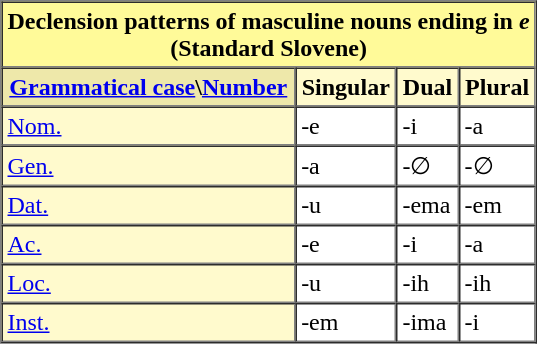<table border="1" cellpadding="3" cellspacing="0">
<tr>
<td style="background:#fffa99" colspan=4 align="center"><strong>Declension patterns of masculine nouns ending in <em>e</em><br>(Standard Slovene)</strong></td>
</tr>
<tr style="background:#fffacd">
<th style="background:#eee8aa"><a href='#'>Grammatical case</a>\<a href='#'>Number</a></th>
<th>Singular</th>
<th>Dual</th>
<th>Plural</th>
</tr>
<tr>
<td style="background:#fffacd"><a href='#'>Nom.</a></td>
<td>-e</td>
<td>-i</td>
<td>-a</td>
</tr>
<tr>
<td style="background:#fffacd"><a href='#'>Gen.</a></td>
<td>-a</td>
<td>-∅</td>
<td>-∅</td>
</tr>
<tr>
<td style="background:#fffacd"><a href='#'>Dat.</a></td>
<td>-u</td>
<td>-ema</td>
<td>-em</td>
</tr>
<tr>
<td style="background:#fffacd"><a href='#'>Ac.</a></td>
<td>-e</td>
<td>-i</td>
<td>-a</td>
</tr>
<tr>
<td style="background:#fffacd"><a href='#'>Loc.</a></td>
<td>-u</td>
<td>-ih</td>
<td>-ih</td>
</tr>
<tr>
<td style="background:#fffacd"><a href='#'>Inst.</a></td>
<td>-em</td>
<td>-ima</td>
<td>-i</td>
</tr>
</table>
